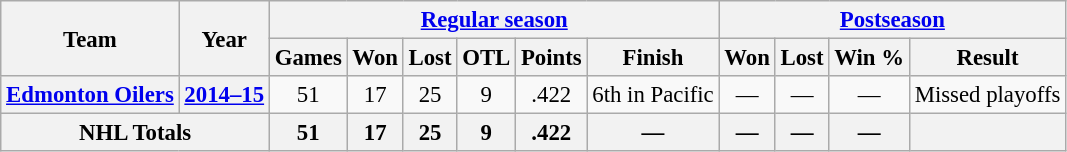<table class="wikitable" style="font-size: 95%; text-align:center;">
<tr>
<th rowspan="2">Team</th>
<th rowspan="2">Year</th>
<th colspan="6"><a href='#'>Regular season</a></th>
<th colspan="4"><a href='#'>Postseason</a></th>
</tr>
<tr>
<th>Games</th>
<th>Won</th>
<th>Lost</th>
<th>OTL</th>
<th>Points</th>
<th>Finish</th>
<th>Won</th>
<th>Lost</th>
<th>Win %</th>
<th>Result</th>
</tr>
<tr>
<th><a href='#'>Edmonton Oilers</a></th>
<th><a href='#'>2014–15</a></th>
<td>51</td>
<td>17</td>
<td>25</td>
<td>9</td>
<td>.422</td>
<td>6th in Pacific</td>
<td>—</td>
<td>—</td>
<td>—</td>
<td>Missed playoffs</td>
</tr>
<tr>
<th colspan="2">NHL Totals</th>
<th>51</th>
<th>17</th>
<th>25</th>
<th>9</th>
<th>.422</th>
<th>—</th>
<th>—</th>
<th>—</th>
<th>—</th>
<th></th>
</tr>
</table>
